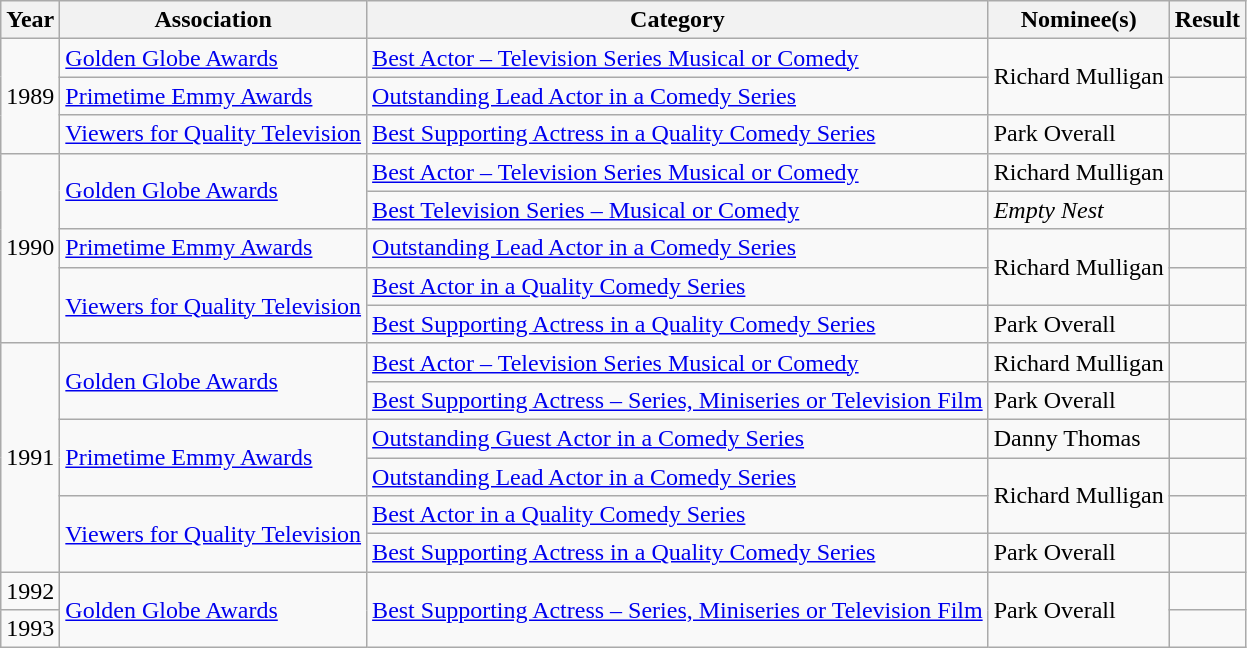<table class="wikitable sortable">
<tr>
<th>Year</th>
<th>Association</th>
<th>Category</th>
<th>Nominee(s)</th>
<th>Result</th>
</tr>
<tr>
<td rowspan="3">1989</td>
<td><a href='#'>Golden Globe Awards</a></td>
<td><a href='#'>Best Actor – Television Series Musical or Comedy</a></td>
<td rowspan="2">Richard Mulligan</td>
<td></td>
</tr>
<tr>
<td><a href='#'>Primetime Emmy Awards</a></td>
<td><a href='#'>Outstanding Lead Actor in a Comedy Series</a></td>
<td></td>
</tr>
<tr>
<td><a href='#'>Viewers for Quality Television</a></td>
<td><a href='#'>Best Supporting Actress in a Quality Comedy Series</a></td>
<td>Park Overall</td>
<td></td>
</tr>
<tr>
<td rowspan="5">1990</td>
<td rowspan="2"><a href='#'>Golden Globe Awards</a></td>
<td><a href='#'>Best Actor – Television Series Musical or Comedy</a></td>
<td>Richard Mulligan</td>
<td></td>
</tr>
<tr>
<td><a href='#'>Best Television Series – Musical or Comedy</a></td>
<td><em>Empty Nest</em></td>
<td></td>
</tr>
<tr>
<td><a href='#'>Primetime Emmy Awards</a></td>
<td><a href='#'>Outstanding Lead Actor in a Comedy Series</a></td>
<td rowspan="2">Richard Mulligan</td>
<td></td>
</tr>
<tr>
<td rowspan="2"><a href='#'>Viewers for Quality Television</a></td>
<td><a href='#'>Best Actor in a Quality Comedy Series</a></td>
<td></td>
</tr>
<tr>
<td><a href='#'>Best Supporting Actress in a Quality Comedy Series</a></td>
<td>Park Overall</td>
<td></td>
</tr>
<tr>
<td rowspan="6">1991</td>
<td rowspan="2"><a href='#'>Golden Globe Awards</a></td>
<td><a href='#'>Best Actor – Television Series Musical or Comedy</a></td>
<td>Richard Mulligan</td>
<td></td>
</tr>
<tr>
<td><a href='#'>Best Supporting Actress – Series, Miniseries or Television Film</a></td>
<td>Park Overall</td>
<td></td>
</tr>
<tr>
<td rowspan="2"><a href='#'>Primetime Emmy Awards</a></td>
<td><a href='#'>Outstanding Guest Actor in a Comedy Series</a></td>
<td>Danny Thomas</td>
<td></td>
</tr>
<tr>
<td><a href='#'>Outstanding Lead Actor in a Comedy Series</a></td>
<td rowspan="2">Richard Mulligan</td>
<td></td>
</tr>
<tr>
<td rowspan="2"><a href='#'>Viewers for Quality Television</a></td>
<td><a href='#'>Best Actor in a Quality Comedy Series</a></td>
<td></td>
</tr>
<tr>
<td><a href='#'>Best Supporting Actress in a Quality Comedy Series</a></td>
<td>Park Overall</td>
<td></td>
</tr>
<tr>
<td>1992</td>
<td rowspan="2"><a href='#'>Golden Globe Awards</a></td>
<td rowspan="2"><a href='#'>Best Supporting Actress – Series, Miniseries or Television Film</a></td>
<td rowspan="2">Park Overall</td>
<td></td>
</tr>
<tr>
<td>1993</td>
<td></td>
</tr>
</table>
